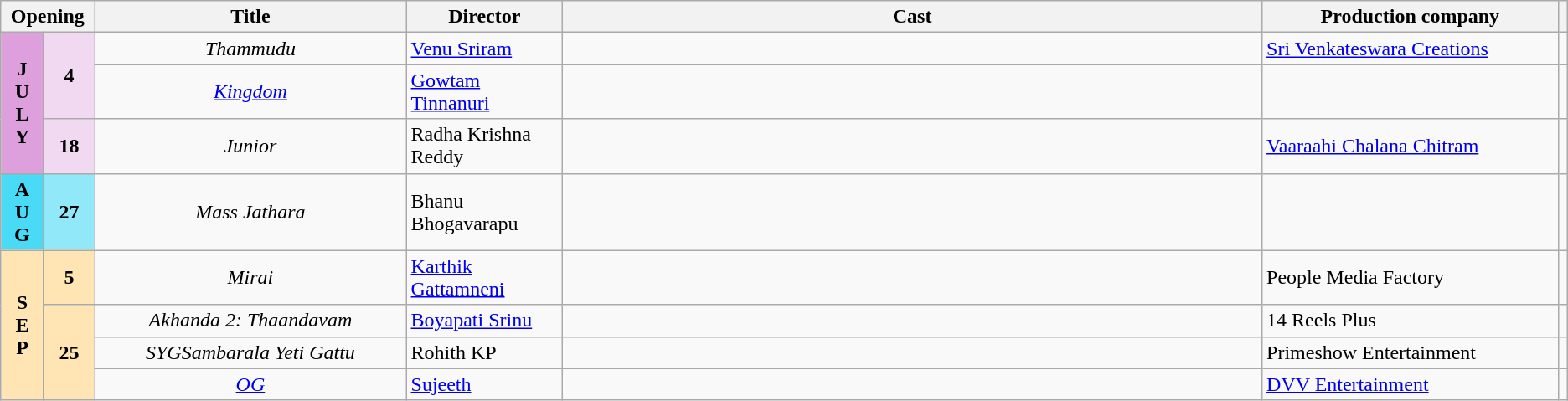<table class="wikitable sortable">
<tr>
<th colspan="2" style="width:6%;">Opening</th>
<th style="width:20%;">Title</th>
<th style="width:10%;">Director</th>
<th style="width:45%;">Cast</th>
<th style="width:30%;">Production company</th>
<th class="unsortable" style="width:1%;"></th>
</tr>
<tr>
<td rowspan="3" style="text-align:center; background:plum; textcolor:#000;"><strong>J<br>U<br>L<br>Y</strong></td>
<td rowspan="2" style="text-align:center; background:#f1daf1;"><strong>4</strong></td>
<td style="text-align:center;"><em>Thammudu</em></td>
<td><a href='#'>Venu Sriram</a></td>
<td></td>
<td><a href='#'>Sri Venkateswara Creations</a></td>
<td style="text-align:center;"></td>
</tr>
<tr>
<td style="text-align:center;"><em><a href='#'>Kingdom</a></em></td>
<td><a href='#'>Gowtam Tinnanuri</a></td>
<td></td>
<td></td>
<td style="text-align: center;"></td>
</tr>
<tr>
<td style="text-align:center; background:#f1daf1;"><strong>18</strong></td>
<td style="text-align: center;"><em>Junior</em></td>
<td>Radha Krishna Reddy</td>
<td></td>
<td><a href='#'>Vaaraahi Chalana Chitram</a></td>
<td style="text-align: center;"></td>
</tr>
<tr>
<td style="text-align:center; background:#49daf6;"><strong>A<br>U<br>G</strong></td>
<td style="text-align:center; background:#91e8f9;"><strong>27</strong></td>
<td style="text-align:center;"><em>Mass Jathara</em></td>
<td>Bhanu Bhogavarapu</td>
<td></td>
<td></td>
<td style="text-align:center;"></td>
</tr>
<tr>
<td rowspan="4" style="text-align:center; background:#FFE5B4;" ;><strong>S<br>E<br>P</strong></td>
<td style="text-align:center; background:#FFE5B4;"><strong>5</strong></td>
<td style="text-align:center;"><em>Mirai</em></td>
<td><a href='#'>Karthik Gattamneni</a></td>
<td></td>
<td>People Media Factory</td>
<td style="text-align:center;"></td>
</tr>
<tr>
<td rowspan="3" style="text-align:center; background:#FFE5B4" ;><strong>25</strong></td>
<td style="text-align:center;"><em>Akhanda 2: Thaandavam</em></td>
<td><a href='#'>Boyapati Srinu</a></td>
<td></td>
<td>14 Reels Plus</td>
<td style="text-align:center;"></td>
</tr>
<tr>
<td style="text-align:center;"><em>SYGSambarala Yeti Gattu</em></td>
<td>Rohith KP</td>
<td></td>
<td>Primeshow Entertainment</td>
<td style="text-align:center;"></td>
</tr>
<tr>
<td style="text-align:center;"><em><a href='#'>OG</a></em></td>
<td><a href='#'>Sujeeth</a></td>
<td></td>
<td><a href='#'>DVV Entertainment</a></td>
<td style="text-align:center;"></td>
</tr>
</table>
